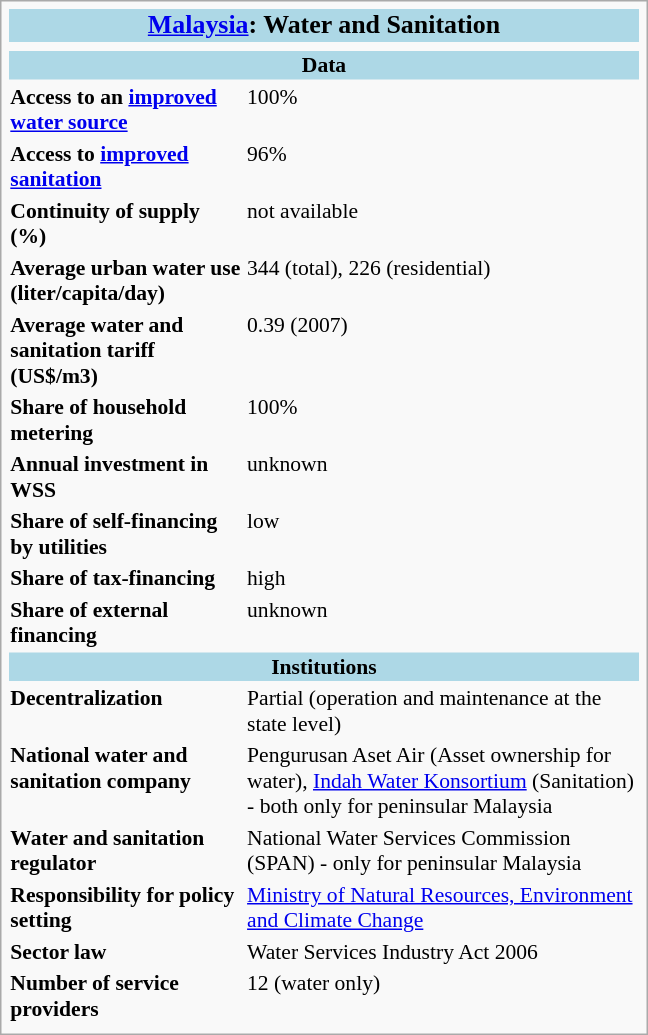<table style="width: 30em; font-size: 90%; text-align: left;" class="infobox">
<tr>
<th align="center" bgcolor="lightblue" colspan="2"><big><a href='#'>Malaysia</a>: Water and Sanitation</big></th>
</tr>
<tr>
<th align="center" colspan="3"></th>
</tr>
<tr>
<th align="center" bgcolor="lightblue" colspan="3">Data</th>
</tr>
<tr>
<th align="left" valign="top">Access to an <a href='#'>improved water source</a></th>
<td valign="top">100% </td>
</tr>
<tr>
<th align="left" valign="top">Access to <a href='#'>improved sanitation</a></th>
<td valign="top">96% </td>
</tr>
<tr>
<th align="left" valign="top">Continuity of supply (%)</th>
<td valign="top">not available</td>
</tr>
<tr>
<th align="left" valign="top">Average urban water use (liter/capita/day)</th>
<td valign="top">344 (total), 226 (residential) </td>
</tr>
<tr>
<th align="left" valign="top">Average water and sanitation tariff (US$/m3)</th>
<td valign="top">0.39 (2007) </td>
</tr>
<tr>
<th align="left" valign="top">Share of household metering</th>
<td valign="top">100% </td>
</tr>
<tr>
<th align="left" valign="top">Annual investment in WSS</th>
<td valign="top">unknown</td>
</tr>
<tr>
<th align="left" valign="top">Share of self-financing by utilities</th>
<td valign="top">low</td>
</tr>
<tr>
<th align="left" valign="top">Share of tax-financing</th>
<td valign="top">high</td>
</tr>
<tr>
<th align="left" valign="top">Share of external financing</th>
<td valign="top">unknown</td>
</tr>
<tr>
<th align="center" bgcolor="lightblue" colspan="3">Institutions</th>
</tr>
<tr>
<th align="left" valign="top">Decentralization</th>
<td valign="top">Partial (operation and maintenance at the state level)</td>
</tr>
<tr>
<th align="left" valign="top">National water and sanitation company</th>
<td valign="top">Pengurusan Aset Air (Asset ownership for water), <a href='#'>Indah Water Konsortium</a> (Sanitation) - both only for peninsular Malaysia</td>
</tr>
<tr>
<th align="left" valign="top">Water and sanitation regulator</th>
<td valign="top">National Water Services Commission (SPAN) - only for peninsular Malaysia</td>
</tr>
<tr>
<th align="left" valign="top">Responsibility for policy setting</th>
<td valign="top"><a href='#'>Ministry of Natural Resources, Environment and Climate Change</a></td>
</tr>
<tr>
<th align="left" valign="top">Sector law</th>
<td valign="top">Water Services Industry Act 2006</td>
</tr>
<tr>
<th align="left" valign="top">Number of service providers</th>
<td valign="top">12 (water only)</td>
</tr>
<tr>
</tr>
</table>
